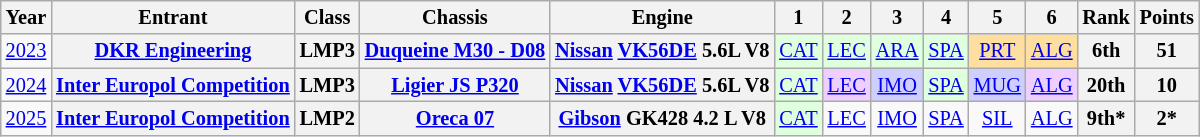<table class="wikitable" style="text-align:center; font-size:85%">
<tr>
<th>Year</th>
<th>Entrant</th>
<th>Class</th>
<th>Chassis</th>
<th>Engine</th>
<th>1</th>
<th>2</th>
<th>3</th>
<th>4</th>
<th>5</th>
<th>6</th>
<th>Rank</th>
<th>Points</th>
</tr>
<tr>
<td><a href='#'>2023</a></td>
<th nowrap><a href='#'>DKR Engineering</a></th>
<th>LMP3</th>
<th nowrap><a href='#'>Duqueine M30 - D08</a></th>
<th nowrap><a href='#'>Nissan</a> <a href='#'>VK56DE</a> 5.6L V8</th>
<td style="background:#DFFFDF;"><a href='#'>CAT</a><br></td>
<td style="background:#DFFFDF;"><a href='#'>LEC</a><br></td>
<td style="background:#DFFFDF;"><a href='#'>ARA</a><br></td>
<td style="background:#DFFFDF;"><a href='#'>SPA</a><br></td>
<td style="background:#FFDF9F;"><a href='#'>PRT</a><br></td>
<td style="background:#FFDF9F;"><a href='#'>ALG</a><br></td>
<th>6th</th>
<th>51</th>
</tr>
<tr>
<td><a href='#'>2024</a></td>
<th nowrap><a href='#'>Inter Europol Competition</a></th>
<th>LMP3</th>
<th nowrap><a href='#'>Ligier JS P320</a></th>
<th nowrap><a href='#'>Nissan</a> <a href='#'>VK56DE</a> 5.6L V8</th>
<td style="background:#DFFFDF;"><a href='#'>CAT</a><br></td>
<td style="background:#EFCFFF;"><a href='#'>LEC</a><br></td>
<td style="background:#CFCFFF;"><a href='#'>IMO</a><br></td>
<td style="background:#DFFFDF;"><a href='#'>SPA</a><br></td>
<td style="background:#CFCFFF;"><a href='#'>MUG</a><br></td>
<td style="background:#EFCFFF;"><a href='#'>ALG</a><br></td>
<th>20th</th>
<th>10</th>
</tr>
<tr>
<td><a href='#'>2025</a></td>
<th nowrap><a href='#'>Inter Europol Competition</a></th>
<th>LMP2</th>
<th nowrap><a href='#'>Oreca 07</a></th>
<th nowrap><a href='#'>Gibson</a> GK428 4.2 L V8</th>
<td style="background:#DFFFDF;"><a href='#'>CAT</a><br></td>
<td style="background:#;"><a href='#'>LEC</a><br></td>
<td style="background:#;"><a href='#'>IMO</a><br></td>
<td style="background:#;"><a href='#'>SPA</a><br></td>
<td style="background:#;"><a href='#'>SIL</a><br></td>
<td style="background:#;"><a href='#'>ALG</a><br></td>
<th>9th*</th>
<th>2*</th>
</tr>
</table>
